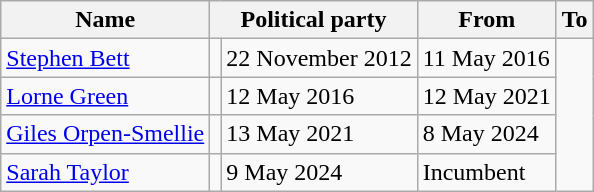<table class="wikitable">
<tr>
<th scope="col">Name</th>
<th scope="col" colspan="2">Political party</th>
<th scope="col">From </th>
<th scope="col">To</th>
</tr>
<tr>
<td><a href='#'>Stephen Bett</a></td>
<td></td>
<td>22 November 2012</td>
<td>11 May 2016</td>
</tr>
<tr>
<td><a href='#'>Lorne Green</a></td>
<td></td>
<td>12 May 2016</td>
<td>12 May 2021</td>
</tr>
<tr>
<td><a href='#'>Giles Orpen-Smellie</a></td>
<td></td>
<td>13 May 2021</td>
<td>8 May 2024</td>
</tr>
<tr>
<td><a href='#'>Sarah Taylor</a></td>
<td></td>
<td>9 May 2024</td>
<td>Incumbent</td>
</tr>
</table>
